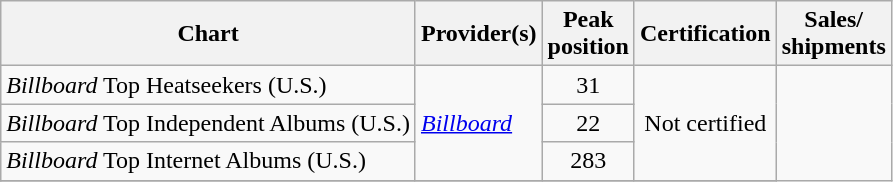<table class="wikitable">
<tr>
<th align="center">Chart</th>
<th align="center">Provider(s)</th>
<th align="center">Peak<br>position</th>
<th align="center">Certification</th>
<th align="center">Sales/<br>shipments</th>
</tr>
<tr>
<td align="left"><em>Billboard</em> Top Heatseekers (U.S.)</td>
<td align="left" rowspan="3"><em><a href='#'>Billboard</a></em></td>
<td align="center">31</td>
<td align="center" rowspan="3">Not certified</td>
</tr>
<tr>
<td align="left"><em>Billboard</em> Top Independent Albums (U.S.)</td>
<td align="center">22</td>
</tr>
<tr>
<td align="left"><em>Billboard</em> Top Internet Albums (U.S.)</td>
<td align="center">283</td>
</tr>
<tr>
</tr>
</table>
